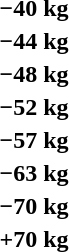<table>
<tr>
<th rowspan=2>−40 kg</th>
<td rowspan=2></td>
<td rowspan=2></td>
<td></td>
</tr>
<tr>
<td></td>
</tr>
<tr>
<th rowspan=2>−44 kg</th>
<td rowspan=2></td>
<td rowspan=2></td>
<td></td>
</tr>
<tr>
<td></td>
</tr>
<tr>
<th rowspan=2>−48 kg</th>
<td rowspan=2></td>
<td rowspan=2></td>
<td></td>
</tr>
<tr>
<td></td>
</tr>
<tr>
<th rowspan=2>−52 kg</th>
<td rowspan=2></td>
<td rowspan=2></td>
<td></td>
</tr>
<tr>
<td></td>
</tr>
<tr>
<th rowspan=2>−57 kg</th>
<td rowspan=2></td>
<td rowspan=2></td>
<td></td>
</tr>
<tr>
<td></td>
</tr>
<tr>
<th rowspan=2>−63 kg</th>
<td rowspan=2></td>
<td rowspan=2></td>
<td></td>
</tr>
<tr>
<td></td>
</tr>
<tr>
<th rowspan=2>−70 kg</th>
<td rowspan=2></td>
<td rowspan=2></td>
<td></td>
</tr>
<tr>
<td></td>
</tr>
<tr>
<th rowspan=2>+70 kg</th>
<td rowspan=2></td>
<td rowspan=2></td>
<td></td>
</tr>
<tr>
<td></td>
</tr>
</table>
